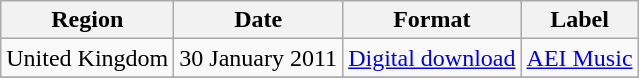<table class=wikitable>
<tr>
<th>Region</th>
<th>Date</th>
<th>Format</th>
<th>Label</th>
</tr>
<tr>
<td>United Kingdom</td>
<td>30 January 2011</td>
<td><a href='#'>Digital download</a></td>
<td><a href='#'>AEI Music</a></td>
</tr>
<tr>
</tr>
</table>
